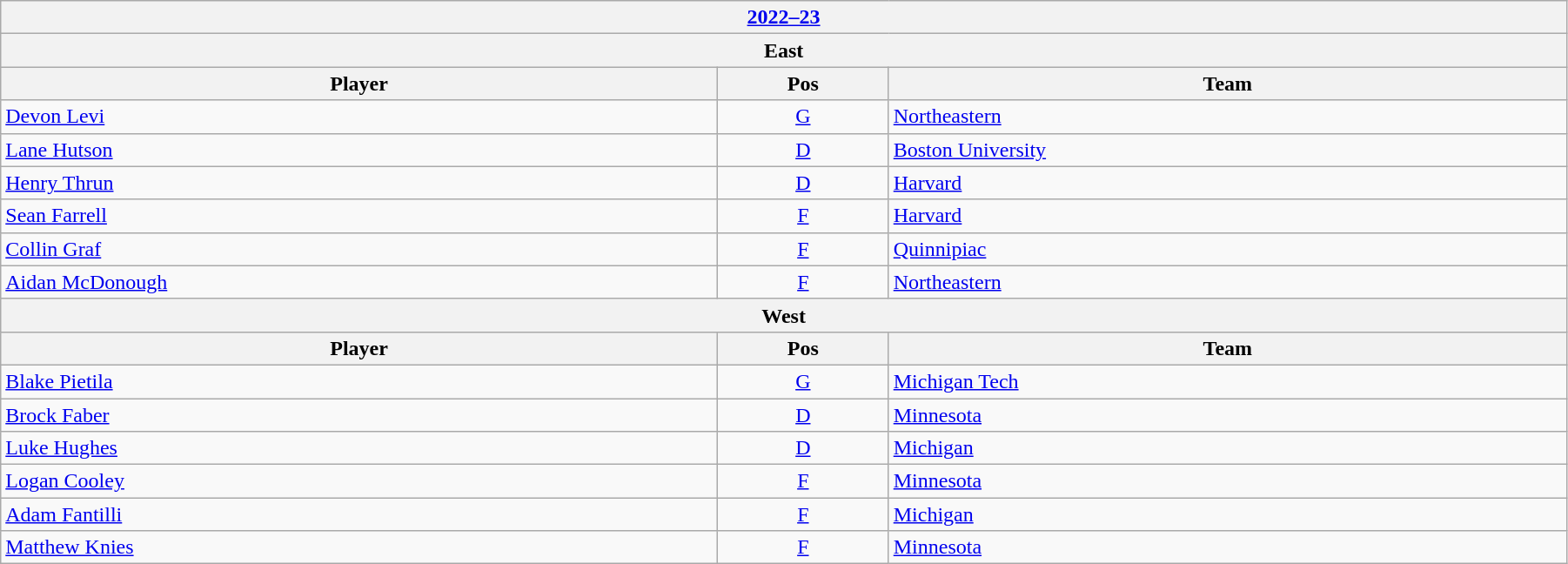<table class="wikitable" width=95%>
<tr>
<th colspan=3><a href='#'>2022–23</a></th>
</tr>
<tr>
<th colspan=3><strong>East</strong></th>
</tr>
<tr>
<th>Player</th>
<th>Pos</th>
<th>Team</th>
</tr>
<tr>
<td><a href='#'>Devon Levi</a></td>
<td style="text-align:center;"><a href='#'>G</a></td>
<td><a href='#'>Northeastern</a></td>
</tr>
<tr>
<td><a href='#'>Lane Hutson</a></td>
<td style="text-align:center;"><a href='#'>D</a></td>
<td><a href='#'>Boston University</a></td>
</tr>
<tr>
<td><a href='#'>Henry Thrun</a></td>
<td style="text-align:center;"><a href='#'>D</a></td>
<td><a href='#'>Harvard</a></td>
</tr>
<tr>
<td><a href='#'>Sean Farrell</a></td>
<td style="text-align:center;"><a href='#'>F</a></td>
<td><a href='#'>Harvard</a></td>
</tr>
<tr>
<td><a href='#'>Collin Graf</a></td>
<td style="text-align:center;"><a href='#'>F</a></td>
<td><a href='#'>Quinnipiac</a></td>
</tr>
<tr>
<td><a href='#'>Aidan McDonough</a></td>
<td style="text-align:center;"><a href='#'>F</a></td>
<td><a href='#'>Northeastern</a></td>
</tr>
<tr>
<th colspan=3><strong>West</strong></th>
</tr>
<tr>
<th>Player</th>
<th>Pos</th>
<th>Team</th>
</tr>
<tr>
<td><a href='#'>Blake Pietila</a></td>
<td style="text-align:center;"><a href='#'>G</a></td>
<td><a href='#'>Michigan Tech</a></td>
</tr>
<tr>
<td><a href='#'>Brock Faber</a></td>
<td style="text-align:center;"><a href='#'>D</a></td>
<td><a href='#'>Minnesota</a></td>
</tr>
<tr>
<td><a href='#'>Luke Hughes</a></td>
<td style="text-align:center;"><a href='#'>D</a></td>
<td><a href='#'>Michigan</a></td>
</tr>
<tr>
<td><a href='#'>Logan Cooley</a></td>
<td style="text-align:center;"><a href='#'>F</a></td>
<td><a href='#'>Minnesota</a></td>
</tr>
<tr>
<td><a href='#'>Adam Fantilli</a></td>
<td style="text-align:center;"><a href='#'>F</a></td>
<td><a href='#'>Michigan</a></td>
</tr>
<tr>
<td><a href='#'>Matthew Knies</a></td>
<td style="text-align:center;"><a href='#'>F</a></td>
<td><a href='#'>Minnesota</a></td>
</tr>
</table>
